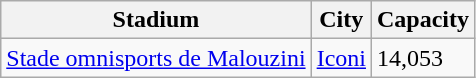<table class="wikitable sortable">
<tr>
<th>Stadium</th>
<th>City</th>
<th>Capacity</th>
</tr>
<tr>
<td style="text-align:center;"><a href='#'>Stade omnisports de Malouzini</a></td>
<td><a href='#'>Iconi</a></td>
<td>14,053</td>
</tr>
</table>
